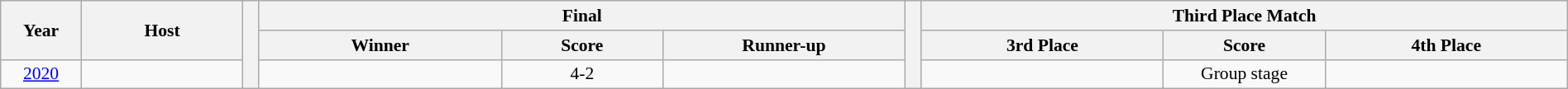<table class="wikitable" style="font-size: 90%; text-align: center; width: 100%;">
<tr>
<th rowspan="2" width="5%">Year</th>
<th rowspan="2" width="10%">Host</th>
<th rowspan="3" width="1%"></th>
<th colspan="3">Final</th>
<th rowspan="3" width="1%"></th>
<th colspan="3">Third Place Match</th>
</tr>
<tr>
<th width="15%">Winner</th>
<th width="10%">Score</th>
<th width="15%">Runner-up</th>
<th width="15%">3rd Place</th>
<th width="10%">Score</th>
<th width="15%">4th Place</th>
</tr>
<tr>
<td><a href='#'>2020</a></td>
<td align=left></td>
<td><strong></strong></td>
<td>4-2</td>
<td></td>
<td></td>
<td>Group stage</td>
<td></td>
</tr>
</table>
